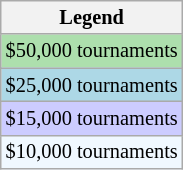<table style="font-size:85%" class="wikitable">
<tr>
<th>Legend</th>
</tr>
<tr style="background:#addfad;">
<td>$50,000 tournaments</td>
</tr>
<tr style="background:lightblue;">
<td>$25,000 tournaments</td>
</tr>
<tr style="background:#ccccff;">
<td>$15,000 tournaments</td>
</tr>
<tr style="background:#f0f8ff;">
<td>$10,000 tournaments</td>
</tr>
</table>
